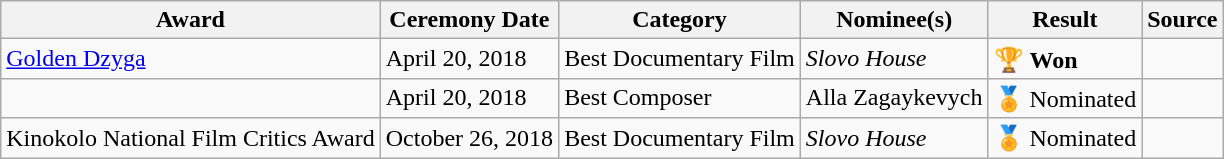<table class="wikitable">
<tr>
<th>Award</th>
<th>Ceremony Date</th>
<th>Category</th>
<th>Nominee(s)</th>
<th>Result</th>
<th>Source</th>
</tr>
<tr>
<td><a href='#'>Golden Dzyga</a></td>
<td>April 20, 2018</td>
<td>Best Documentary Film</td>
<td><em>Slovo House</em></td>
<td>🏆 <strong>Won</strong></td>
<td></td>
</tr>
<tr>
<td></td>
<td>April 20, 2018</td>
<td>Best Composer</td>
<td>Alla Zagaykevych</td>
<td>🏅 Nominated</td>
<td></td>
</tr>
<tr>
<td>Kinokolo National Film Critics Award</td>
<td>October 26, 2018</td>
<td>Best Documentary Film</td>
<td><em>Slovo House</em></td>
<td>🏅 Nominated</td>
<td></td>
</tr>
</table>
